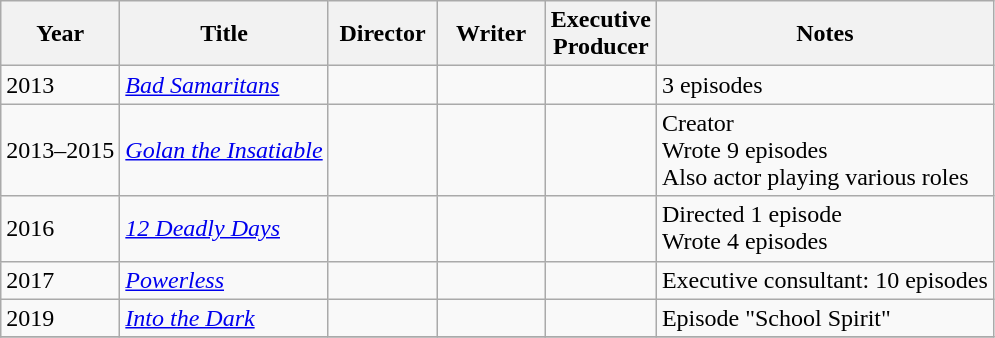<table class="wikitable">
<tr>
<th>Year</th>
<th>Title</th>
<th width="65">Director</th>
<th width="65">Writer</th>
<th width="65">Executive<br>Producer</th>
<th>Notes</th>
</tr>
<tr>
<td>2013</td>
<td><em><a href='#'>Bad Samaritans</a></em></td>
<td></td>
<td></td>
<td></td>
<td>3 episodes</td>
</tr>
<tr>
<td>2013–2015</td>
<td><em><a href='#'>Golan the Insatiable</a></em></td>
<td></td>
<td></td>
<td></td>
<td>Creator<br>Wrote 9 episodes<br>Also actor playing various roles</td>
</tr>
<tr>
<td>2016</td>
<td><em><a href='#'>12 Deadly Days</a></em></td>
<td></td>
<td></td>
<td></td>
<td>Directed 1 episode<br>Wrote 4 episodes</td>
</tr>
<tr>
<td>2017</td>
<td><em><a href='#'>Powerless</a></em></td>
<td></td>
<td></td>
<td></td>
<td>Executive consultant: 10 episodes</td>
</tr>
<tr>
<td>2019</td>
<td><em><a href='#'>Into the Dark</a></em></td>
<td></td>
<td></td>
<td></td>
<td>Episode "School Spirit"</td>
</tr>
<tr>
</tr>
</table>
